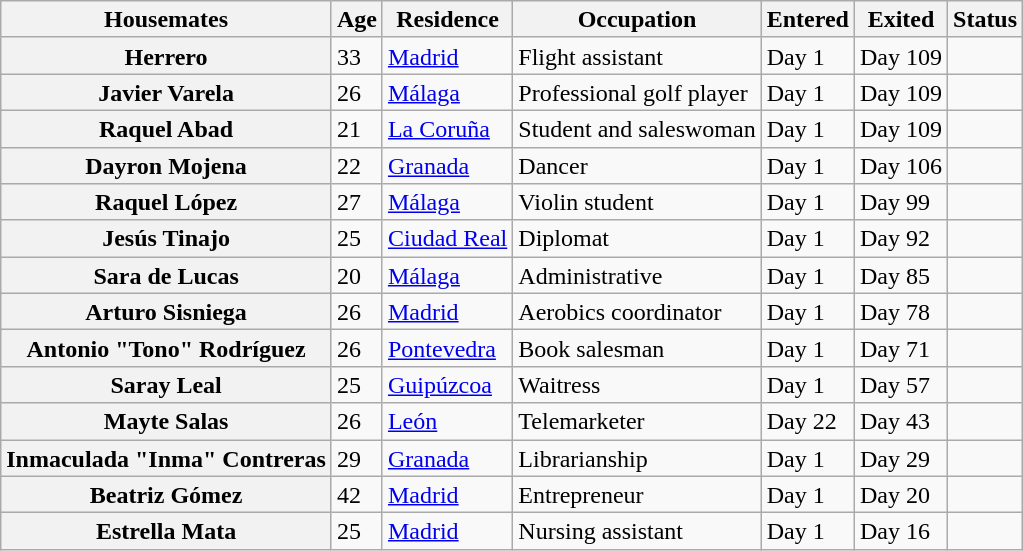<table class="wikitable sortable" style="text-align:left; line-height:17px; width:auto;">
<tr>
<th>Housemates</th>
<th>Age</th>
<th>Residence</th>
<th>Occupation</th>
<th>Entered</th>
<th>Exited</th>
<th>Status</th>
</tr>
<tr>
<th><strong></strong> <strong>Herrero</strong></th>
<td>33</td>
<td><a href='#'>Madrid</a></td>
<td>Flight assistant</td>
<td>Day 1</td>
<td>Day 109</td>
<td></td>
</tr>
<tr>
<th>Javier Varela</th>
<td>26</td>
<td><a href='#'>Málaga</a></td>
<td>Professional golf player</td>
<td>Day 1</td>
<td>Day 109</td>
<td></td>
</tr>
<tr>
<th>Raquel Abad</th>
<td>21</td>
<td><a href='#'>La Coruña</a></td>
<td>Student and saleswoman</td>
<td>Day 1</td>
<td>Day 109</td>
<td></td>
</tr>
<tr>
<th>Dayron Mojena</th>
<td>22</td>
<td><a href='#'>Granada</a></td>
<td>Dancer</td>
<td>Day 1</td>
<td>Day 106</td>
<td></td>
</tr>
<tr>
<th>Raquel López</th>
<td>27</td>
<td><a href='#'>Málaga</a></td>
<td>Violin student</td>
<td>Day 1</td>
<td>Day 99</td>
<td></td>
</tr>
<tr>
<th>Jesús Tinajo</th>
<td>25</td>
<td><a href='#'>Ciudad Real</a></td>
<td>Diplomat</td>
<td>Day 1</td>
<td>Day 92</td>
<td></td>
</tr>
<tr>
<th>Sara de Lucas</th>
<td>20</td>
<td><a href='#'>Málaga</a></td>
<td>Administrative</td>
<td>Day 1</td>
<td>Day 85</td>
<td></td>
</tr>
<tr>
<th>Arturo Sisniega</th>
<td>26</td>
<td><a href='#'>Madrid</a></td>
<td>Aerobics coordinator</td>
<td>Day 1</td>
<td>Day 78</td>
<td></td>
</tr>
<tr>
<th><strong>Antonio "</strong>Tono" Rodríguez</th>
<td>26</td>
<td><a href='#'>Pontevedra</a></td>
<td>Book salesman</td>
<td>Day 1</td>
<td>Day 71</td>
<td></td>
</tr>
<tr>
<th>Saray Leal</th>
<td>25</td>
<td><a href='#'>Guipúzcoa</a></td>
<td>Waitress</td>
<td>Day 1</td>
<td>Day 57</td>
<td></td>
</tr>
<tr>
<th>Mayte Salas</th>
<td>26</td>
<td><a href='#'>León</a></td>
<td>Telemarketer</td>
<td>Day 22</td>
<td>Day 43</td>
<td></td>
</tr>
<tr>
<th><strong>Inmaculada "</strong>Inma" Contreras</th>
<td>29</td>
<td><a href='#'>Granada</a></td>
<td>Librarianship</td>
<td>Day 1</td>
<td>Day 29</td>
<td></td>
</tr>
<tr>
<th>Beatriz Gómez</th>
<td>42</td>
<td><a href='#'>Madrid</a></td>
<td>Entrepreneur</td>
<td>Day 1</td>
<td>Day 20</td>
<td></td>
</tr>
<tr>
<th>Estrella Mata</th>
<td>25</td>
<td><a href='#'>Madrid</a></td>
<td>Nursing assistant</td>
<td>Day 1</td>
<td>Day 16</td>
<td></td>
</tr>
</table>
